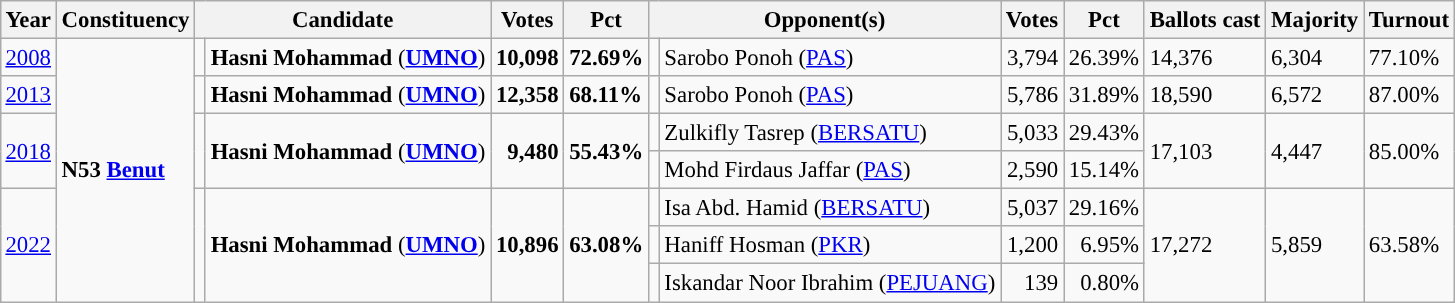<table class="wikitable" style="margin:0.5em ; font-size:95%">
<tr>
<th>Year</th>
<th>Constituency</th>
<th colspan=2>Candidate</th>
<th>Votes</th>
<th>Pct</th>
<th colspan=2>Opponent(s)</th>
<th>Votes</th>
<th>Pct</th>
<th>Ballots cast</th>
<th>Majority</th>
<th>Turnout</th>
</tr>
<tr>
<td><a href='#'>2008</a></td>
<td rowspan=7><strong>N53 <a href='#'>Benut</a></strong></td>
<td></td>
<td><strong>Hasni Mohammad</strong> (<a href='#'><strong>UMNO</strong></a>)</td>
<td align="right"><strong>10,098</strong></td>
<td><strong>72.69%</strong></td>
<td></td>
<td>Sarobo Ponoh (<a href='#'>PAS</a>)</td>
<td align="right">3,794</td>
<td>26.39%</td>
<td>14,376</td>
<td>6,304</td>
<td>77.10%</td>
</tr>
<tr>
<td><a href='#'>2013</a></td>
<td></td>
<td><strong>Hasni Mohammad</strong> (<a href='#'><strong>UMNO</strong></a>)</td>
<td align="right"><strong>12,358</strong></td>
<td><strong>68.11%</strong></td>
<td></td>
<td>Sarobo Ponoh (<a href='#'>PAS</a>)</td>
<td align="right">5,786</td>
<td>31.89%</td>
<td>18,590</td>
<td>6,572</td>
<td>87.00%</td>
</tr>
<tr>
<td rowspan=2><a href='#'>2018</a></td>
<td rowspan=2 ></td>
<td rowspan="2"><strong>Hasni Mohammad</strong> (<a href='#'><strong>UMNO</strong></a>)</td>
<td rowspan=2  align="right"><strong>9,480</strong></td>
<td rowspan=2><strong>55.43%</strong></td>
<td></td>
<td>Zulkifly Tasrep (<a href='#'>BERSATU</a>)</td>
<td align="right">5,033</td>
<td>29.43%</td>
<td rowspan=2>17,103</td>
<td rowspan=2>4,447</td>
<td rowspan=2>85.00%</td>
</tr>
<tr>
<td></td>
<td>Mohd Firdaus Jaffar (<a href='#'>PAS</a>)</td>
<td align="right">2,590</td>
<td>15.14%</td>
</tr>
<tr>
<td rowspan="3"><a href='#'>2022</a></td>
<td rowspan="3" ></td>
<td rowspan="3"><strong>Hasni Mohammad</strong> (<a href='#'><strong>UMNO</strong></a>)</td>
<td rowspan="3" align="right"><strong>10,896</strong></td>
<td rowspan="3"><strong>63.08%</strong></td>
<td></td>
<td>Isa Abd. Hamid (<a href='#'>BERSATU</a>)</td>
<td align="right">5,037</td>
<td>29.16%</td>
<td rowspan="3">17,272</td>
<td rowspan="3">5,859</td>
<td rowspan="3">63.58%</td>
</tr>
<tr>
<td></td>
<td>Haniff Hosman (<a href='#'>PKR</a>)</td>
<td align="right">1,200</td>
<td align="right">6.95%</td>
</tr>
<tr>
<td></td>
<td>Iskandar Noor Ibrahim (<a href='#'>PEJUANG</a>)</td>
<td align="right">139</td>
<td align="right">0.80%</td>
</tr>
</table>
